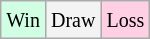<table class="wikitable">
<tr>
<td style="background-color: #d0ffe3;"><small>Win</small></td>
<td style="background-color: #f3f3f3;"><small>Draw</small></td>
<td style="background-color: #ffd0e3;"><small>Loss</small></td>
</tr>
</table>
